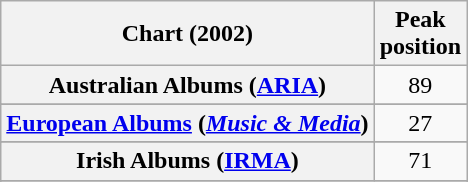<table class="wikitable plainrowheaders sortable" style="text-align:center">
<tr>
<th scope="col">Chart (2002)</th>
<th scope="col">Peak<br>position</th>
</tr>
<tr>
<th scope="row">Australian Albums (<a href='#'>ARIA</a>)</th>
<td>89</td>
</tr>
<tr>
</tr>
<tr>
</tr>
<tr>
<th scope="row"><a href='#'>European Albums</a> (<em><a href='#'>Music & Media</a></em>)</th>
<td>27</td>
</tr>
<tr>
</tr>
<tr>
<th scope="row">Irish Albums (<a href='#'>IRMA</a>)</th>
<td style="text-align:center">71</td>
</tr>
<tr>
</tr>
<tr>
</tr>
<tr>
</tr>
</table>
